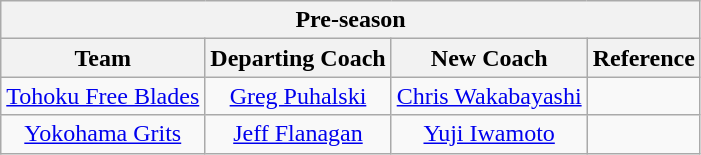<table class="wikitable" style="text-align: center;">
<tr>
<th colspan="4">Pre-season</th>
</tr>
<tr>
<th>Team</th>
<th>Departing Coach</th>
<th>New Coach</th>
<th>Reference</th>
</tr>
<tr>
<td><a href='#'>Tohoku Free Blades</a></td>
<td><a href='#'>Greg Puhalski</a></td>
<td><a href='#'>Chris Wakabayashi</a></td>
<td></td>
</tr>
<tr>
<td><a href='#'>Yokohama Grits</a></td>
<td><a href='#'>Jeff Flanagan</a></td>
<td><a href='#'>Yuji Iwamoto</a></td>
<td></td>
</tr>
</table>
